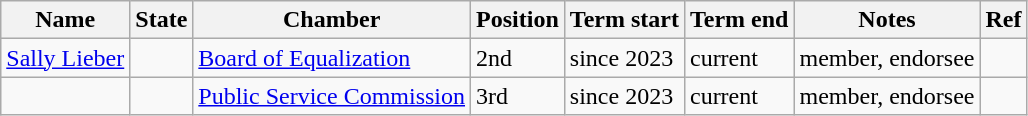<table class="wikitable sortable">
<tr>
<th>Name</th>
<th>State</th>
<th>Chamber</th>
<th>Position</th>
<th>Term start</th>
<th>Term end</th>
<th>Notes</th>
<th>Ref</th>
</tr>
<tr>
<td><a href='#'>Sally Lieber</a></td>
<td></td>
<td><a href='#'>Board of Equalization</a></td>
<td>2nd</td>
<td>since 2023</td>
<td>current</td>
<td>member, endorsee</td>
<td></td>
</tr>
<tr>
<td></td>
<td></td>
<td><a href='#'>Public Service Commission</a></td>
<td>3rd</td>
<td>since 2023</td>
<td>current</td>
<td>member, endorsee</td>
<td></td>
</tr>
</table>
